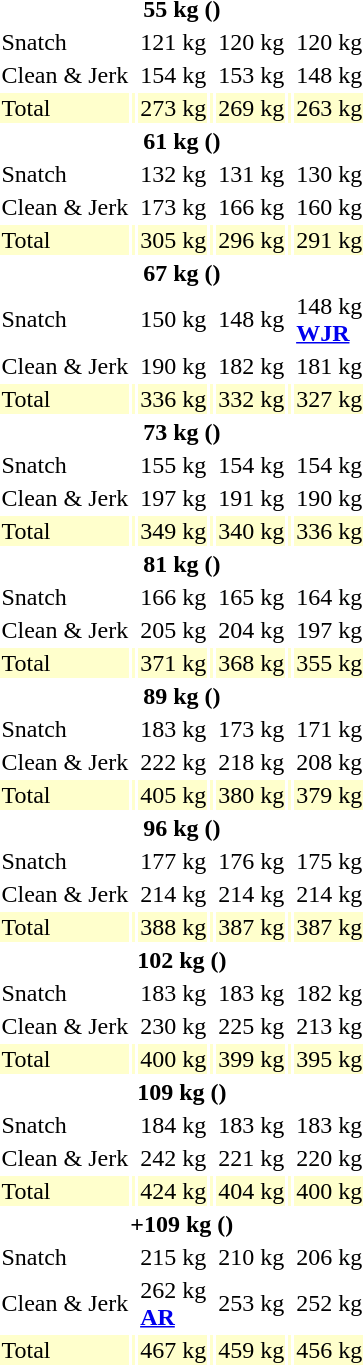<table>
<tr>
<th colspan=7>55 kg ()</th>
</tr>
<tr>
<td>Snatch</td>
<td></td>
<td>121 kg</td>
<td></td>
<td>120 kg</td>
<td></td>
<td>120 kg</td>
</tr>
<tr>
<td>Clean & Jerk</td>
<td></td>
<td>154 kg</td>
<td></td>
<td>153 kg</td>
<td></td>
<td>148 kg</td>
</tr>
<tr bgcolor=ffffcc>
<td>Total</td>
<td></td>
<td>273 kg</td>
<td></td>
<td>269 kg</td>
<td></td>
<td>263 kg</td>
</tr>
<tr>
<th colspan=7>61 kg ()</th>
</tr>
<tr>
<td>Snatch</td>
<td></td>
<td>132 kg</td>
<td></td>
<td>131 kg</td>
<td></td>
<td>130 kg</td>
</tr>
<tr>
<td>Clean & Jerk</td>
<td></td>
<td>173 kg</td>
<td></td>
<td>166 kg</td>
<td></td>
<td>160 kg</td>
</tr>
<tr bgcolor=ffffcc>
<td>Total</td>
<td></td>
<td>305 kg</td>
<td></td>
<td>296 kg</td>
<td></td>
<td>291 kg</td>
</tr>
<tr>
<th colspan=7>67 kg ()</th>
</tr>
<tr>
<td>Snatch</td>
<td></td>
<td>150 kg</td>
<td></td>
<td>148 kg</td>
<td></td>
<td>148 kg<br><strong><a href='#'>WJR</a></strong></td>
</tr>
<tr>
<td>Clean & Jerk</td>
<td></td>
<td>190 kg<br></td>
<td></td>
<td>182 kg</td>
<td></td>
<td>181 kg</td>
</tr>
<tr bgcolor=ffffcc>
<td>Total</td>
<td></td>
<td>336 kg</td>
<td></td>
<td>332 kg</td>
<td></td>
<td>327 kg</td>
</tr>
<tr>
<th colspan=7>73 kg ()</th>
</tr>
<tr>
<td>Snatch</td>
<td></td>
<td>155 kg</td>
<td></td>
<td>154 kg</td>
<td></td>
<td>154 kg</td>
</tr>
<tr>
<td>Clean & Jerk</td>
<td></td>
<td>197 kg</td>
<td></td>
<td>191 kg</td>
<td></td>
<td>190 kg</td>
</tr>
<tr bgcolor=ffffcc>
<td>Total</td>
<td></td>
<td>349 kg</td>
<td></td>
<td>340 kg</td>
<td></td>
<td>336 kg</td>
</tr>
<tr>
<th colspan=7>81 kg ()</th>
</tr>
<tr>
<td>Snatch</td>
<td></td>
<td>166 kg</td>
<td></td>
<td>165 kg</td>
<td></td>
<td>164 kg</td>
</tr>
<tr>
<td>Clean & Jerk</td>
<td></td>
<td>205 kg</td>
<td></td>
<td>204 kg</td>
<td></td>
<td>197 kg</td>
</tr>
<tr bgcolor=ffffcc>
<td>Total</td>
<td></td>
<td>371 kg</td>
<td></td>
<td>368 kg</td>
<td></td>
<td>355 kg</td>
</tr>
<tr>
<th colspan=7>89 kg ()</th>
</tr>
<tr>
<td>Snatch</td>
<td></td>
<td>183 kg<br></td>
<td></td>
<td>173 kg</td>
<td></td>
<td>171 kg</td>
</tr>
<tr>
<td>Clean & Jerk</td>
<td></td>
<td>222 kg</td>
<td></td>
<td>218 kg</td>
<td></td>
<td>208 kg</td>
</tr>
<tr bgcolor=ffffcc>
<td>Total</td>
<td></td>
<td>405 kg<br></td>
<td></td>
<td>380 kg</td>
<td></td>
<td>379 kg</td>
</tr>
<tr>
<th colspan=7>96 kg ()</th>
</tr>
<tr>
<td>Snatch</td>
<td></td>
<td>177 kg</td>
<td></td>
<td>176 kg</td>
<td></td>
<td>175 kg</td>
</tr>
<tr>
<td>Clean & Jerk</td>
<td></td>
<td>214 kg</td>
<td></td>
<td>214 kg</td>
<td></td>
<td>214 kg</td>
</tr>
<tr bgcolor=ffffcc>
<td>Total</td>
<td></td>
<td>388 kg</td>
<td></td>
<td>387 kg</td>
<td></td>
<td>387 kg</td>
</tr>
<tr>
<th colspan=7>102 kg ()</th>
</tr>
<tr>
<td>Snatch</td>
<td></td>
<td>183 kg</td>
<td></td>
<td>183 kg</td>
<td></td>
<td>182 kg</td>
</tr>
<tr>
<td>Clean & Jerk</td>
<td></td>
<td>230 kg</td>
<td></td>
<td>225 kg</td>
<td></td>
<td>213 kg</td>
</tr>
<tr bgcolor=ffffcc>
<td>Total</td>
<td></td>
<td>400 kg</td>
<td></td>
<td>399 kg</td>
<td></td>
<td>395 kg</td>
</tr>
<tr>
<th colspan=7>109 kg ()</th>
</tr>
<tr>
<td>Snatch</td>
<td></td>
<td>184 kg</td>
<td></td>
<td>183 kg</td>
<td></td>
<td>183 kg</td>
</tr>
<tr>
<td>Clean & Jerk</td>
<td></td>
<td>242 kg<br></td>
<td></td>
<td>221 kg</td>
<td></td>
<td>220 kg</td>
</tr>
<tr bgcolor=ffffcc>
<td>Total</td>
<td></td>
<td>424 kg</td>
<td></td>
<td>404 kg</td>
<td></td>
<td>400 kg</td>
</tr>
<tr>
<th colspan=7>+109 kg ()</th>
</tr>
<tr>
<td>Snatch</td>
<td></td>
<td>215 kg</td>
<td></td>
<td>210 kg</td>
<td></td>
<td>206 kg</td>
</tr>
<tr>
<td>Clean & Jerk</td>
<td></td>
<td>262 kg<br><strong><a href='#'>AR</a></strong></td>
<td></td>
<td>253 kg</td>
<td></td>
<td>252 kg</td>
</tr>
<tr bgcolor=ffffcc>
<td>Total</td>
<td></td>
<td>467 kg</td>
<td></td>
<td>459 kg</td>
<td></td>
<td>456 kg</td>
</tr>
</table>
